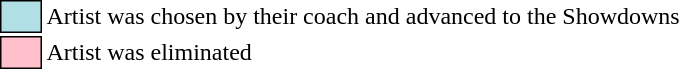<table class="toccolours" style="font-size: 100%; white-space: nowrap;">
<tr>
<td style="background:#b0e0e6; border:1px solid black;">      </td>
<td>Artist was chosen by their coach and advanced to the Showdowns</td>
</tr>
<tr>
<td style="background:#ffc0cb; border:1px solid black;">      </td>
<td>Artist was eliminated</td>
</tr>
</table>
